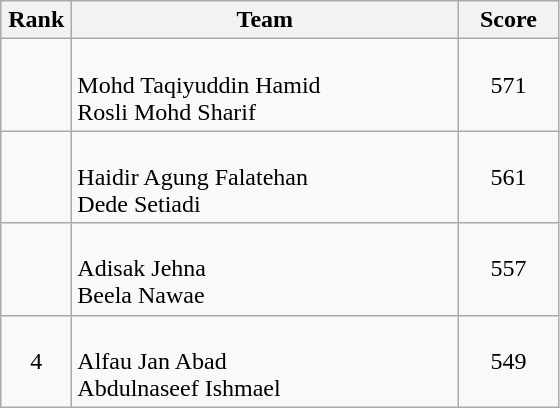<table class=wikitable style="text-align:center">
<tr>
<th width=40>Rank</th>
<th width=250>Team</th>
<th width=60>Score</th>
</tr>
<tr>
<td></td>
<td align=left><br>Mohd Taqiyuddin Hamid<br>Rosli Mohd Sharif</td>
<td>571</td>
</tr>
<tr>
<td></td>
<td align=left><br>Haidir Agung Falatehan<br>Dede Setiadi</td>
<td>561</td>
</tr>
<tr>
<td></td>
<td align=left><br>Adisak Jehna<br>Beela Nawae</td>
<td>557</td>
</tr>
<tr>
<td>4</td>
<td align=left><br>Alfau Jan Abad<br>Abdulnaseef Ishmael</td>
<td>549</td>
</tr>
</table>
